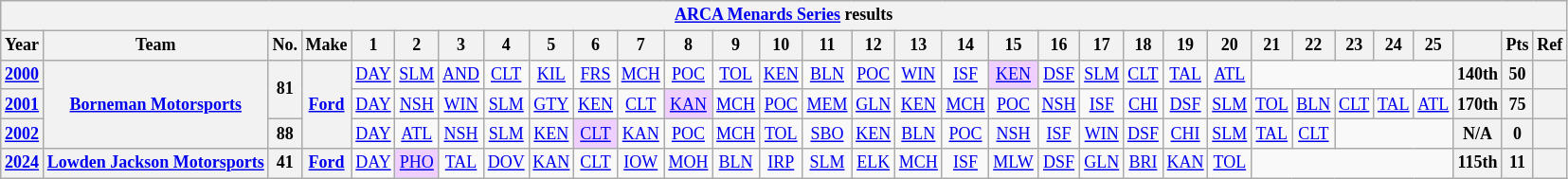<table class="wikitable" style="text-align:center; font-size:75%">
<tr>
<th colspan=32><a href='#'>ARCA Menards Series</a> results</th>
</tr>
<tr>
<th>Year</th>
<th>Team</th>
<th>No.</th>
<th>Make</th>
<th>1</th>
<th>2</th>
<th>3</th>
<th>4</th>
<th>5</th>
<th>6</th>
<th>7</th>
<th>8</th>
<th>9</th>
<th>10</th>
<th>11</th>
<th>12</th>
<th>13</th>
<th>14</th>
<th>15</th>
<th>16</th>
<th>17</th>
<th>18</th>
<th>19</th>
<th>20</th>
<th>21</th>
<th>22</th>
<th>23</th>
<th>24</th>
<th>25</th>
<th></th>
<th>Pts</th>
<th>Ref</th>
</tr>
<tr>
<th><a href='#'>2000</a></th>
<th rowspan=3><a href='#'>Borneman Motorsports</a></th>
<th rowspan=2>81</th>
<th rowspan=3><a href='#'>Ford</a></th>
<td><a href='#'>DAY</a></td>
<td><a href='#'>SLM</a></td>
<td><a href='#'>AND</a></td>
<td><a href='#'>CLT</a></td>
<td><a href='#'>KIL</a></td>
<td><a href='#'>FRS</a></td>
<td><a href='#'>MCH</a></td>
<td><a href='#'>POC</a></td>
<td><a href='#'>TOL</a></td>
<td><a href='#'>KEN</a></td>
<td><a href='#'>BLN</a></td>
<td><a href='#'>POC</a></td>
<td><a href='#'>WIN</a></td>
<td><a href='#'>ISF</a></td>
<td style="background:#EFCFFF;"><a href='#'>KEN</a><br></td>
<td><a href='#'>DSF</a></td>
<td><a href='#'>SLM</a></td>
<td><a href='#'>CLT</a></td>
<td><a href='#'>TAL</a></td>
<td><a href='#'>ATL</a></td>
<td colspan=5></td>
<th>140th</th>
<th>50</th>
<th></th>
</tr>
<tr>
<th><a href='#'>2001</a></th>
<td><a href='#'>DAY</a></td>
<td><a href='#'>NSH</a></td>
<td><a href='#'>WIN</a></td>
<td><a href='#'>SLM</a></td>
<td><a href='#'>GTY</a></td>
<td><a href='#'>KEN</a></td>
<td><a href='#'>CLT</a></td>
<td style="background:#EFCFFF;"><a href='#'>KAN</a><br></td>
<td><a href='#'>MCH</a></td>
<td><a href='#'>POC</a></td>
<td><a href='#'>MEM</a></td>
<td><a href='#'>GLN</a></td>
<td><a href='#'>KEN</a></td>
<td><a href='#'>MCH</a></td>
<td><a href='#'>POC</a></td>
<td><a href='#'>NSH</a></td>
<td><a href='#'>ISF</a></td>
<td><a href='#'>CHI</a></td>
<td><a href='#'>DSF</a></td>
<td><a href='#'>SLM</a></td>
<td><a href='#'>TOL</a></td>
<td><a href='#'>BLN</a></td>
<td><a href='#'>CLT</a></td>
<td><a href='#'>TAL</a></td>
<td><a href='#'>ATL</a></td>
<th>170th</th>
<th>75</th>
<th></th>
</tr>
<tr>
<th><a href='#'>2002</a></th>
<th>88</th>
<td><a href='#'>DAY</a></td>
<td><a href='#'>ATL</a></td>
<td><a href='#'>NSH</a></td>
<td><a href='#'>SLM</a></td>
<td><a href='#'>KEN</a></td>
<td style="background:#EFCFFF;"><a href='#'>CLT</a><br></td>
<td><a href='#'>KAN</a></td>
<td><a href='#'>POC</a></td>
<td><a href='#'>MCH</a></td>
<td><a href='#'>TOL</a></td>
<td><a href='#'>SBO</a></td>
<td><a href='#'>KEN</a></td>
<td><a href='#'>BLN</a></td>
<td><a href='#'>POC</a></td>
<td><a href='#'>NSH</a></td>
<td><a href='#'>ISF</a></td>
<td><a href='#'>WIN</a></td>
<td><a href='#'>DSF</a></td>
<td><a href='#'>CHI</a></td>
<td><a href='#'>SLM</a></td>
<td><a href='#'>TAL</a></td>
<td><a href='#'>CLT</a></td>
<td colspan=3></td>
<th>N/A</th>
<th>0</th>
<th></th>
</tr>
<tr>
<th><a href='#'>2024</a></th>
<th><a href='#'>Lowden Jackson Motorsports</a></th>
<th>41</th>
<th><a href='#'>Ford</a></th>
<td><a href='#'>DAY</a></td>
<td style="background:#EFCFFF;"><a href='#'>PHO</a><br></td>
<td><a href='#'>TAL</a></td>
<td><a href='#'>DOV</a></td>
<td><a href='#'>KAN</a></td>
<td><a href='#'>CLT</a></td>
<td><a href='#'>IOW</a></td>
<td><a href='#'>MOH</a></td>
<td><a href='#'>BLN</a></td>
<td><a href='#'>IRP</a></td>
<td><a href='#'>SLM</a></td>
<td><a href='#'>ELK</a></td>
<td><a href='#'>MCH</a></td>
<td><a href='#'>ISF</a></td>
<td><a href='#'>MLW</a></td>
<td><a href='#'>DSF</a></td>
<td><a href='#'>GLN</a></td>
<td><a href='#'>BRI</a></td>
<td><a href='#'>KAN</a></td>
<td><a href='#'>TOL</a></td>
<td colspan=5></td>
<th>115th</th>
<th>11</th>
<th></th>
</tr>
</table>
